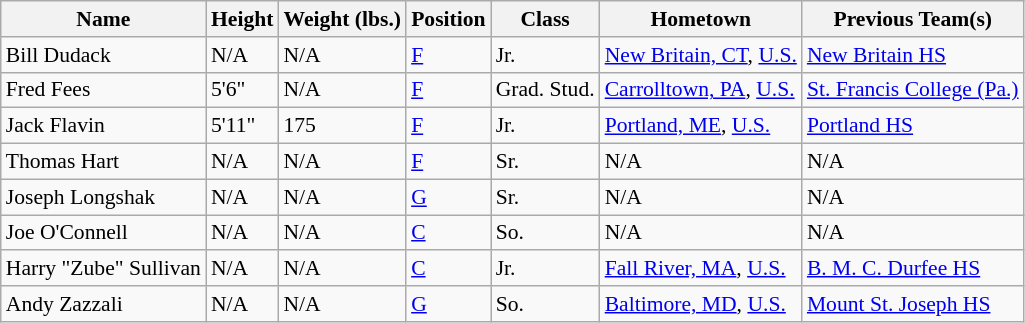<table class="wikitable" style="font-size: 90%">
<tr>
<th>Name</th>
<th>Height</th>
<th>Weight (lbs.)</th>
<th>Position</th>
<th>Class</th>
<th>Hometown</th>
<th>Previous Team(s)</th>
</tr>
<tr>
<td>Bill Dudack</td>
<td>N/A</td>
<td>N/A</td>
<td><a href='#'>F</a></td>
<td>Jr.</td>
<td><a href='#'>New Britain, CT</a>, <a href='#'>U.S.</a></td>
<td><a href='#'>New Britain HS</a></td>
</tr>
<tr>
<td>Fred Fees</td>
<td>5'6"</td>
<td>N/A</td>
<td><a href='#'>F</a></td>
<td>Grad. Stud.</td>
<td><a href='#'>Carrolltown, PA</a>, <a href='#'>U.S.</a></td>
<td><a href='#'>St. Francis College (Pa.)</a></td>
</tr>
<tr>
<td>Jack Flavin</td>
<td>5'11"</td>
<td>175</td>
<td><a href='#'>F</a></td>
<td>Jr.</td>
<td><a href='#'>Portland, ME</a>, <a href='#'>U.S.</a></td>
<td><a href='#'>Portland HS</a></td>
</tr>
<tr>
<td>Thomas Hart</td>
<td>N/A</td>
<td>N/A</td>
<td><a href='#'>F</a></td>
<td>Sr.</td>
<td>N/A</td>
<td>N/A</td>
</tr>
<tr>
<td>Joseph Longshak</td>
<td>N/A</td>
<td>N/A</td>
<td><a href='#'>G</a></td>
<td>Sr.</td>
<td>N/A</td>
<td>N/A</td>
</tr>
<tr>
<td>Joe O'Connell</td>
<td>N/A</td>
<td>N/A</td>
<td><a href='#'>C</a></td>
<td>So.</td>
<td>N/A</td>
<td>N/A</td>
</tr>
<tr>
<td>Harry "Zube" Sullivan</td>
<td>N/A</td>
<td>N/A</td>
<td><a href='#'>C</a></td>
<td>Jr.</td>
<td><a href='#'>Fall River, MA</a>, <a href='#'>U.S.</a></td>
<td><a href='#'>B. M. C. Durfee HS</a></td>
</tr>
<tr>
<td>Andy Zazzali</td>
<td>N/A</td>
<td>N/A</td>
<td><a href='#'>G</a></td>
<td>So.</td>
<td><a href='#'>Baltimore, MD</a>, <a href='#'>U.S.</a></td>
<td><a href='#'>Mount St. Joseph HS</a></td>
</tr>
</table>
